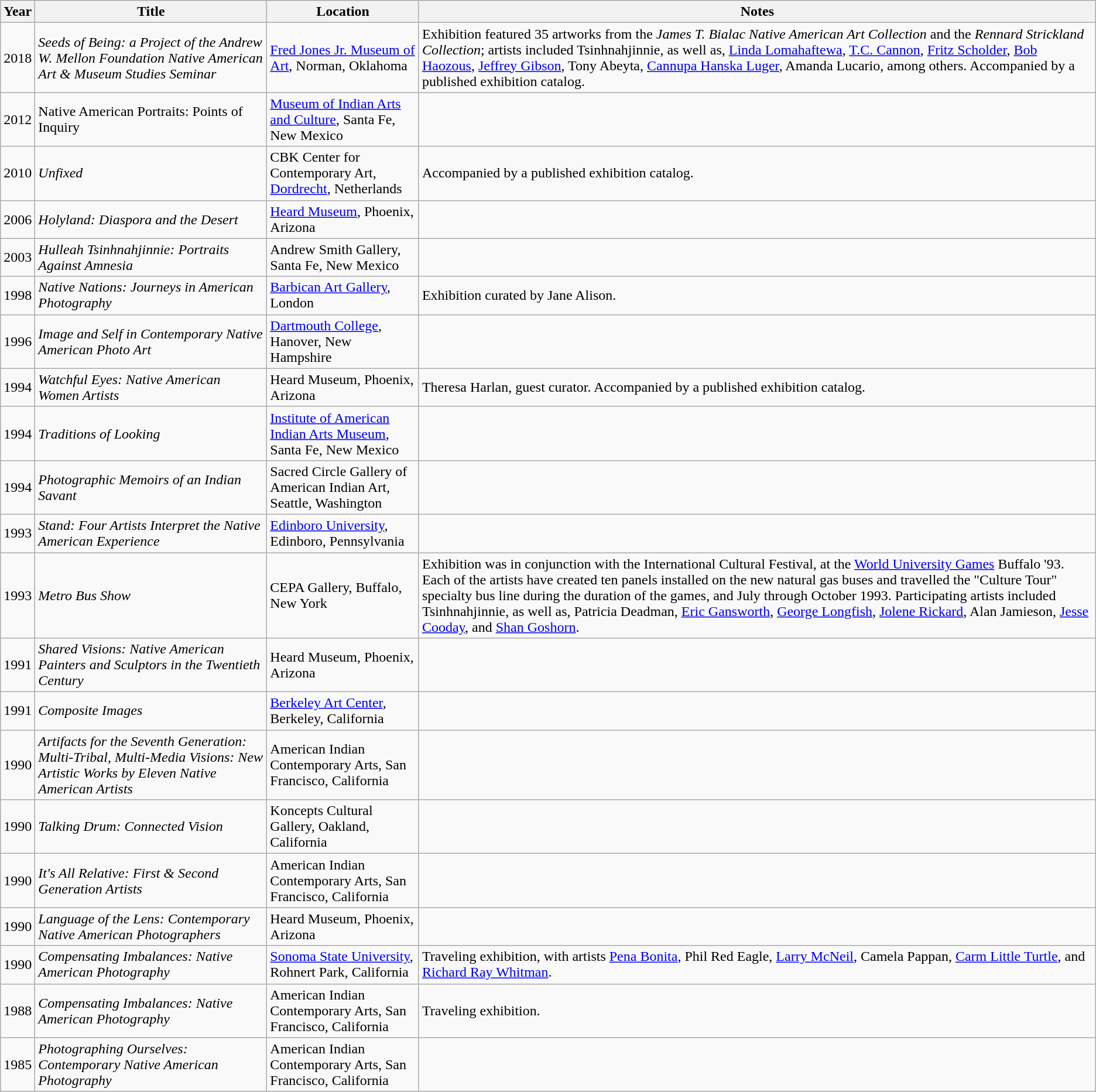<table class="wikitable sortable">
<tr>
<th>Year</th>
<th>Title</th>
<th>Location</th>
<th>Notes</th>
</tr>
<tr>
<td>2018</td>
<td><em>Seeds of Being: a Project of the Andrew W. Mellon Foundation Native American Art & Museum Studies Seminar</em></td>
<td><a href='#'>Fred Jones Jr. Museum of Art</a>, Norman, Oklahoma</td>
<td>Exhibition featured 35 artworks from the <em>James T. Bialac Native American Art Collection</em> and the <em>Rennard Strickland Collection</em>; artists included Tsinhnahjinnie, as well as, <a href='#'>Linda Lomahaftewa</a>, <a href='#'>T.C. Cannon</a>, <a href='#'>Fritz Scholder</a>, <a href='#'>Bob Haozous</a>, <a href='#'>Jeffrey Gibson</a>, Tony Abeyta, <a href='#'>Cannupa Hanska Luger</a>, Amanda Lucario, among others. Accompanied by a published exhibition catalog.</td>
</tr>
<tr>
<td>2012</td>
<td>Native American Portraits: Points of Inquiry</td>
<td><a href='#'>Museum of Indian Arts and Culture</a>, Santa Fe, New Mexico</td>
<td></td>
</tr>
<tr>
<td>2010</td>
<td><em>Unfixed</em></td>
<td>CBK Center for Contemporary Art, <a href='#'>Dordrecht</a>, Netherlands</td>
<td>Accompanied by a published exhibition catalog.</td>
</tr>
<tr>
<td>2006</td>
<td><em>Holyland: Diaspora and the Desert</em></td>
<td><a href='#'>Heard Museum</a>, Phoenix, Arizona</td>
<td></td>
</tr>
<tr>
<td>2003</td>
<td><em>Hulleah Tsinhnahjinnie: Portraits Against Amnesia</em></td>
<td>Andrew Smith Gallery, Santa Fe, New Mexico</td>
<td></td>
</tr>
<tr>
<td>1998</td>
<td><em>Native Nations: Journeys in American Photography</em></td>
<td><a href='#'>Barbican Art Gallery</a>, London</td>
<td>Exhibition curated by Jane Alison.</td>
</tr>
<tr>
<td>1996</td>
<td><em>Image and Self in Contemporary Native American Photo Art</em></td>
<td><a href='#'>Dartmouth College</a>,  Hanover, New Hampshire</td>
<td></td>
</tr>
<tr>
<td>1994</td>
<td><em>Watchful Eyes: Native American Women Artists</em></td>
<td>Heard Museum, Phoenix, Arizona</td>
<td>Theresa Harlan, guest curator. Accompanied by a published exhibition catalog.</td>
</tr>
<tr>
<td>1994</td>
<td><em>Traditions of Looking</em></td>
<td><a href='#'>Institute of American Indian Arts Museum</a>, Santa Fe, New Mexico</td>
<td></td>
</tr>
<tr>
<td>1994</td>
<td><em>Photographic Memoirs of an Indian Savant</em></td>
<td>Sacred Circle Gallery of American Indian Art,  Seattle, Washington</td>
<td></td>
</tr>
<tr>
<td>1993</td>
<td><em>Stand: Four Artists Interpret the Native American Experience</em></td>
<td><a href='#'>Edinboro University</a>, Edinboro, Pennsylvania</td>
<td></td>
</tr>
<tr>
<td>1993</td>
<td><em>Metro Bus Show</em></td>
<td>CEPA Gallery, Buffalo, New York</td>
<td>Exhibition was in conjunction with the International Cultural Festival, at the <a href='#'>World University Games</a> Buffalo '93. Each of the artists have created ten panels installed on the new natural gas buses and travelled the "Culture Tour" specialty bus line during the duration of the games, and July through October 1993. Participating artists included Tsinhnahjinnie, as well as, Patricia Deadman, <a href='#'>Eric Gansworth</a>, <a href='#'>George Longfish</a>, <a href='#'>Jolene Rickard</a>, Alan Jamieson, <a href='#'>Jesse Cooday</a>, and <a href='#'>Shan Goshorn</a>.</td>
</tr>
<tr>
<td>1991</td>
<td><em>Shared Visions: Native American Painters and Sculptors in the Twentieth Century</em></td>
<td>Heard Museum, Phoenix, Arizona</td>
<td></td>
</tr>
<tr>
<td>1991</td>
<td><em>Composite Images</em></td>
<td><a href='#'>Berkeley Art Center</a>, Berkeley, California</td>
<td></td>
</tr>
<tr>
<td>1990</td>
<td><em>Artifacts for the Seventh Generation: Multi-Tribal, Multi-Media Visions: New Artistic Works by Eleven Native American Artists</em></td>
<td>American Indian Contemporary Arts, San Francisco, California</td>
<td></td>
</tr>
<tr>
<td>1990</td>
<td><em>Talking Drum: Connected Vision</em></td>
<td>Koncepts Cultural Gallery, Oakland, California</td>
<td></td>
</tr>
<tr>
<td>1990</td>
<td><em>It's All Relative: First & Second Generation Artists</em></td>
<td>American Indian Contemporary Arts, San Francisco, California</td>
<td></td>
</tr>
<tr>
<td>1990</td>
<td><em>Language of the Lens: Contemporary Native American Photographers</em></td>
<td>Heard Museum, Phoenix, Arizona</td>
<td></td>
</tr>
<tr>
<td>1990</td>
<td><em>Compensating Imbalances: Native American Photography</em></td>
<td><a href='#'>Sonoma State University</a>, Rohnert Park, California</td>
<td>Traveling exhibition, with artists <a href='#'>Pena Bonita</a>, Phil Red Eagle, <a href='#'>Larry McNeil</a>, Camela Pappan, <a href='#'>Carm Little Turtle</a>, and <a href='#'>Richard Ray Whitman</a>.</td>
</tr>
<tr>
<td>1988</td>
<td><em>Compensating Imbalances: Native American Photography</em></td>
<td>American Indian Contemporary Arts, San Francisco, California</td>
<td>Traveling exhibition.</td>
</tr>
<tr>
<td>1985</td>
<td><em>Photographing Ourselves: Contemporary Native American Photography</em></td>
<td>American Indian Contemporary Arts, San Francisco, California</td>
<td></td>
</tr>
</table>
